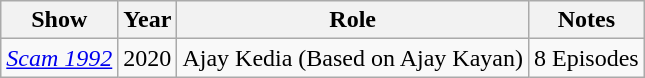<table class="wikitable" style="text-align: center;">
<tr>
<th>Show</th>
<th>Year</th>
<th>Role</th>
<th>Notes</th>
</tr>
<tr>
<td><em><a href='#'>Scam 1992</a></em></td>
<td>2020</td>
<td>Ajay Kedia (Based on Ajay Kayan)</td>
<td>8 Episodes</td>
</tr>
</table>
